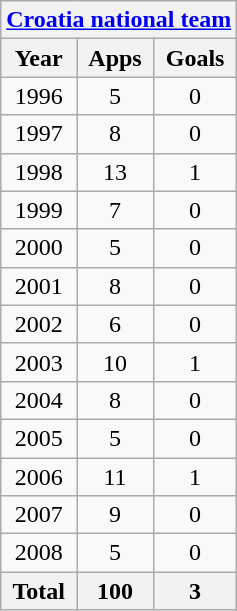<table class="wikitable" style="text-align:center">
<tr>
<th colspan=3><a href='#'>Croatia national team</a></th>
</tr>
<tr>
<th>Year</th>
<th>Apps</th>
<th>Goals</th>
</tr>
<tr>
<td>1996</td>
<td>5</td>
<td>0</td>
</tr>
<tr>
<td>1997</td>
<td>8</td>
<td>0</td>
</tr>
<tr>
<td>1998</td>
<td>13</td>
<td>1</td>
</tr>
<tr>
<td>1999</td>
<td>7</td>
<td>0</td>
</tr>
<tr>
<td>2000</td>
<td>5</td>
<td>0</td>
</tr>
<tr>
<td>2001</td>
<td>8</td>
<td>0</td>
</tr>
<tr>
<td>2002</td>
<td>6</td>
<td>0</td>
</tr>
<tr>
<td>2003</td>
<td>10</td>
<td>1</td>
</tr>
<tr>
<td>2004</td>
<td>8</td>
<td>0</td>
</tr>
<tr>
<td>2005</td>
<td>5</td>
<td>0</td>
</tr>
<tr>
<td>2006</td>
<td>11</td>
<td>1</td>
</tr>
<tr>
<td>2007</td>
<td>9</td>
<td>0</td>
</tr>
<tr>
<td>2008</td>
<td>5</td>
<td>0</td>
</tr>
<tr>
<th>Total</th>
<th>100</th>
<th>3</th>
</tr>
</table>
